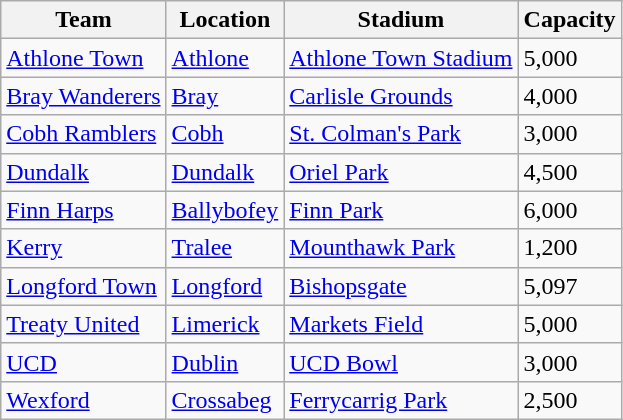<table class="wikitable sortable">
<tr>
<th>Team</th>
<th>Location</th>
<th>Stadium</th>
<th>Capacity</th>
</tr>
<tr>
<td><a href='#'>Athlone Town</a></td>
<td><a href='#'>Athlone</a></td>
<td><a href='#'>Athlone Town Stadium</a></td>
<td>5,000</td>
</tr>
<tr>
<td><a href='#'>Bray Wanderers</a></td>
<td><a href='#'>Bray</a></td>
<td><a href='#'>Carlisle Grounds</a></td>
<td>4,000</td>
</tr>
<tr>
<td><a href='#'>Cobh Ramblers</a></td>
<td><a href='#'>Cobh</a></td>
<td><a href='#'>St. Colman's Park</a></td>
<td>3,000</td>
</tr>
<tr>
<td><a href='#'>Dundalk</a></td>
<td><a href='#'>Dundalk</a></td>
<td><a href='#'>Oriel Park</a></td>
<td>4,500</td>
</tr>
<tr>
<td><a href='#'>Finn Harps</a></td>
<td><a href='#'>Ballybofey</a></td>
<td><a href='#'>Finn Park</a></td>
<td>6,000</td>
</tr>
<tr>
<td><a href='#'>Kerry</a></td>
<td><a href='#'>Tralee</a></td>
<td><a href='#'>Mounthawk Park</a></td>
<td>1,200</td>
</tr>
<tr>
<td><a href='#'>Longford Town</a></td>
<td><a href='#'>Longford</a></td>
<td><a href='#'>Bishopsgate</a></td>
<td>5,097</td>
</tr>
<tr>
<td><a href='#'>Treaty United</a></td>
<td><a href='#'>Limerick</a></td>
<td><a href='#'>Markets Field</a></td>
<td>5,000</td>
</tr>
<tr>
<td><a href='#'>UCD</a></td>
<td><a href='#'>Dublin</a></td>
<td><a href='#'>UCD Bowl</a></td>
<td>3,000</td>
</tr>
<tr>
<td><a href='#'>Wexford</a></td>
<td><a href='#'>Crossabeg</a></td>
<td><a href='#'>Ferrycarrig Park</a></td>
<td>2,500</td>
</tr>
</table>
